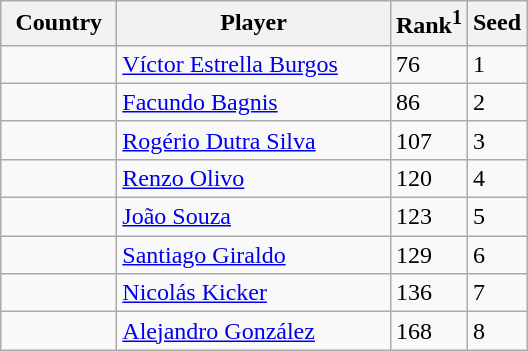<table class="sortable wikitable">
<tr>
<th width="70">Country</th>
<th width="175">Player</th>
<th>Rank<sup>1</sup></th>
<th>Seed</th>
</tr>
<tr>
<td></td>
<td><a href='#'>Víctor Estrella Burgos</a></td>
<td>76</td>
<td>1</td>
</tr>
<tr>
<td></td>
<td><a href='#'>Facundo Bagnis</a></td>
<td>86</td>
<td>2</td>
</tr>
<tr>
<td></td>
<td><a href='#'>Rogério Dutra Silva</a></td>
<td>107</td>
<td>3</td>
</tr>
<tr>
<td></td>
<td><a href='#'>Renzo Olivo</a></td>
<td>120</td>
<td>4</td>
</tr>
<tr>
<td></td>
<td><a href='#'>João Souza</a></td>
<td>123</td>
<td>5</td>
</tr>
<tr>
<td></td>
<td><a href='#'>Santiago Giraldo</a></td>
<td>129</td>
<td>6</td>
</tr>
<tr>
<td></td>
<td><a href='#'>Nicolás Kicker</a></td>
<td>136</td>
<td>7</td>
</tr>
<tr>
<td></td>
<td><a href='#'>Alejandro González</a></td>
<td>168</td>
<td>8</td>
</tr>
</table>
